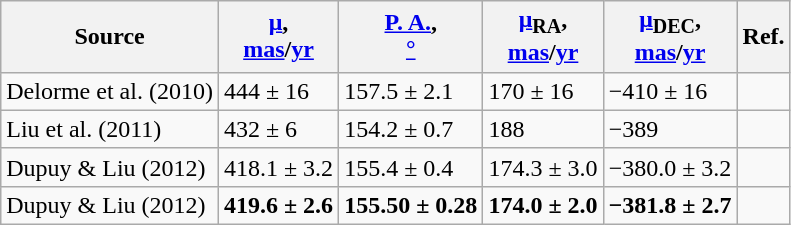<table class="wikitable">
<tr>
<th>Source</th>
<th><a href='#'>μ</a>,<br><a href='#'>mas</a>/<a href='#'>yr</a></th>
<th><a href='#'>P. A.</a>,<br><a href='#'>°</a></th>
<th><a href='#'>μ</a><sub>RA</sub>,<br><a href='#'>mas</a>/<a href='#'>yr</a></th>
<th><a href='#'>μ</a><sub>DEC</sub>,<br><a href='#'>mas</a>/<a href='#'>yr</a></th>
<th>Ref.</th>
</tr>
<tr>
<td>Delorme et al. (2010)</td>
<td>444 ± 16</td>
<td>157.5 ± 2.1</td>
<td>170 ± 16</td>
<td>−410 ± 16</td>
<td></td>
</tr>
<tr>
<td>Liu et al. (2011)</td>
<td>432 ± 6</td>
<td>154.2 ± 0.7</td>
<td>188</td>
<td>−389</td>
<td></td>
</tr>
<tr>
<td>Dupuy & Liu (2012)<br></td>
<td>418.1 ± 3.2</td>
<td>155.4 ± 0.4</td>
<td>174.3 ± 3.0</td>
<td>−380.0 ± 3.2</td>
<td></td>
</tr>
<tr>
<td>Dupuy & Liu (2012)</td>
<td><strong>419.6 ± 2.6</strong></td>
<td><strong>155.50 ± 0.28</strong></td>
<td><strong>174.0 ± 2.0</strong></td>
<td><strong>−381.8 ± 2.7</strong></td>
<td></td>
</tr>
</table>
